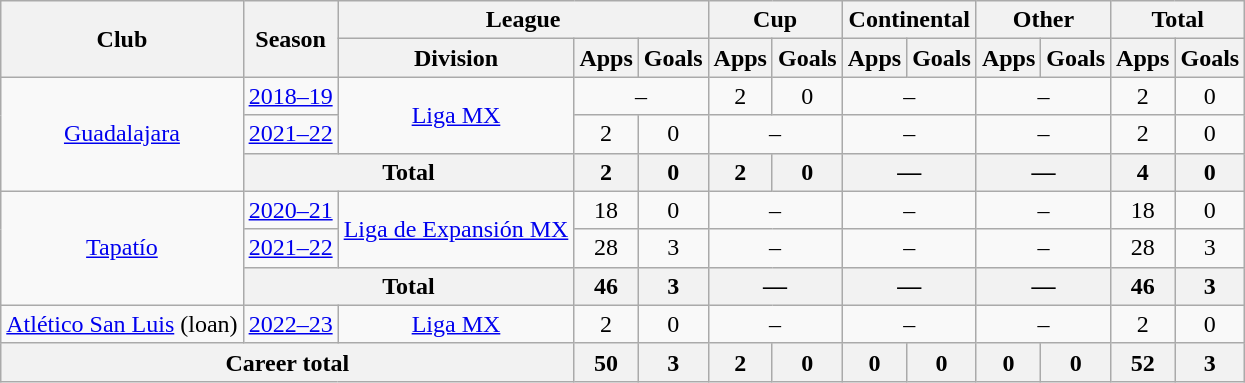<table class="wikitable" style="text-align: center">
<tr>
<th rowspan="2">Club</th>
<th rowspan="2">Season</th>
<th colspan="3">League</th>
<th colspan="2">Cup</th>
<th colspan="2">Continental</th>
<th colspan="2">Other</th>
<th colspan="2">Total</th>
</tr>
<tr>
<th>Division</th>
<th>Apps</th>
<th>Goals</th>
<th>Apps</th>
<th>Goals</th>
<th>Apps</th>
<th>Goals</th>
<th>Apps</th>
<th>Goals</th>
<th>Apps</th>
<th>Goals</th>
</tr>
<tr>
<td rowspan="3"><a href='#'>Guadalajara</a></td>
<td><a href='#'>2018–19</a></td>
<td rowspan="2"><a href='#'>Liga MX</a></td>
<td colspan="2">–</td>
<td>2</td>
<td>0</td>
<td colspan="2">–</td>
<td colspan="2">–</td>
<td>2</td>
<td>0</td>
</tr>
<tr>
<td><a href='#'>2021–22</a></td>
<td>2</td>
<td>0</td>
<td colspan="2">–</td>
<td colspan="2">–</td>
<td colspan="2">–</td>
<td>2</td>
<td>0</td>
</tr>
<tr>
<th colspan="2">Total</th>
<th>2</th>
<th>0</th>
<th>2</th>
<th>0</th>
<th colspan="2">—</th>
<th colspan="2">—</th>
<th>4</th>
<th>0</th>
</tr>
<tr>
<td rowspan="3"><a href='#'>Tapatío</a></td>
<td><a href='#'>2020–21</a></td>
<td rowspan="2"><a href='#'>Liga de Expansión MX</a></td>
<td>18</td>
<td>0</td>
<td colspan="2">–</td>
<td colspan="2">–</td>
<td colspan="2">–</td>
<td>18</td>
<td>0</td>
</tr>
<tr>
<td><a href='#'>2021–22</a></td>
<td>28</td>
<td>3</td>
<td colspan="2">–</td>
<td colspan="2">–</td>
<td colspan="2">–</td>
<td>28</td>
<td>3</td>
</tr>
<tr>
<th colspan="2">Total</th>
<th>46</th>
<th>3</th>
<th colspan="2">—</th>
<th colspan="2">—</th>
<th colspan="2">—</th>
<th>46</th>
<th>3</th>
</tr>
<tr>
<td><a href='#'>Atlético San Luis</a> (loan)</td>
<td><a href='#'>2022–23</a></td>
<td><a href='#'>Liga MX</a></td>
<td>2</td>
<td>0</td>
<td colspan="2">–</td>
<td colspan="2">–</td>
<td colspan="2">–</td>
<td>2</td>
<td>0</td>
</tr>
<tr>
<th colspan="3"><strong>Career total</strong></th>
<th>50</th>
<th>3</th>
<th>2</th>
<th>0</th>
<th>0</th>
<th>0</th>
<th>0</th>
<th>0</th>
<th>52</th>
<th>3</th>
</tr>
</table>
